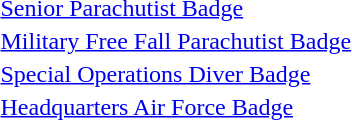<table>
<tr>
<td></td>
<td><a href='#'>Senior Parachutist Badge</a></td>
</tr>
<tr>
<td></td>
<td><a href='#'>Military Free Fall Parachutist Badge</a></td>
</tr>
<tr>
<td></td>
<td><a href='#'>Special Operations Diver Badge</a></td>
</tr>
<tr>
<td></td>
<td><a href='#'>Headquarters Air Force Badge</a></td>
</tr>
</table>
